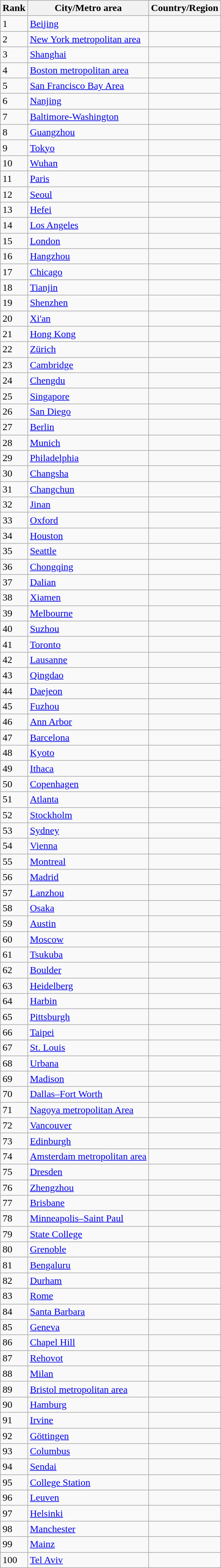<table class="wikitable sortable">
<tr>
<th>Rank</th>
<th>City/Metro area</th>
<th>Country/Region</th>
</tr>
<tr>
<td>1</td>
<td><a href='#'>Beijing</a></td>
<td></td>
</tr>
<tr>
<td>2</td>
<td><a href='#'>New York metropolitan area</a></td>
<td></td>
</tr>
<tr>
<td>3</td>
<td><a href='#'>Shanghai</a></td>
<td></td>
</tr>
<tr>
<td>4</td>
<td><a href='#'>Boston metropolitan area</a></td>
<td></td>
</tr>
<tr>
<td>5</td>
<td><a href='#'>San Francisco Bay Area</a></td>
<td></td>
</tr>
<tr>
<td>6</td>
<td><a href='#'>Nanjing</a></td>
<td></td>
</tr>
<tr>
<td>7</td>
<td><a href='#'>Baltimore-Washington</a></td>
<td></td>
</tr>
<tr>
<td>8</td>
<td><a href='#'>Guangzhou</a></td>
<td></td>
</tr>
<tr>
<td>9</td>
<td><a href='#'>Tokyo</a></td>
<td></td>
</tr>
<tr>
<td>10</td>
<td><a href='#'>Wuhan</a></td>
<td></td>
</tr>
<tr>
<td>11</td>
<td><a href='#'>Paris</a></td>
<td></td>
</tr>
<tr>
<td>12</td>
<td><a href='#'>Seoul</a></td>
<td></td>
</tr>
<tr>
<td>13</td>
<td><a href='#'>Hefei</a></td>
<td></td>
</tr>
<tr>
<td>14</td>
<td><a href='#'>Los Angeles</a></td>
<td></td>
</tr>
<tr>
<td>15</td>
<td><a href='#'>London</a></td>
<td></td>
</tr>
<tr>
<td>16</td>
<td><a href='#'>Hangzhou</a></td>
<td></td>
</tr>
<tr>
<td>17</td>
<td><a href='#'>Chicago</a></td>
<td></td>
</tr>
<tr>
<td>18</td>
<td><a href='#'>Tianjin</a></td>
<td></td>
</tr>
<tr>
<td>19</td>
<td><a href='#'>Shenzhen</a></td>
<td></td>
</tr>
<tr>
<td>20</td>
<td><a href='#'>Xi'an</a></td>
<td></td>
</tr>
<tr>
<td>21</td>
<td><a href='#'>Hong Kong</a></td>
<td></td>
</tr>
<tr>
<td>22</td>
<td><a href='#'>Zürich</a></td>
<td></td>
</tr>
<tr>
<td>23</td>
<td><a href='#'>Cambridge</a></td>
<td></td>
</tr>
<tr>
<td>24</td>
<td><a href='#'>Chengdu</a></td>
<td></td>
</tr>
<tr>
<td>25</td>
<td><a href='#'>Singapore</a></td>
<td></td>
</tr>
<tr>
<td>26</td>
<td><a href='#'>San Diego</a></td>
<td></td>
</tr>
<tr>
<td>27</td>
<td><a href='#'>Berlin</a></td>
<td></td>
</tr>
<tr>
<td>28</td>
<td><a href='#'>Munich</a></td>
<td></td>
</tr>
<tr>
<td>29</td>
<td><a href='#'>Philadelphia</a></td>
<td></td>
</tr>
<tr>
<td>30</td>
<td><a href='#'>Changsha</a></td>
<td></td>
</tr>
<tr>
<td>31</td>
<td><a href='#'>Changchun</a></td>
<td></td>
</tr>
<tr>
<td>32</td>
<td><a href='#'>Jinan</a></td>
<td></td>
</tr>
<tr>
<td>33</td>
<td><a href='#'>Oxford</a></td>
<td></td>
</tr>
<tr>
<td>34</td>
<td><a href='#'>Houston</a></td>
<td></td>
</tr>
<tr>
<td>35</td>
<td><a href='#'>Seattle</a></td>
<td></td>
</tr>
<tr>
<td>36</td>
<td><a href='#'>Chongqing</a></td>
<td></td>
</tr>
<tr>
<td>37</td>
<td><a href='#'>Dalian</a></td>
<td></td>
</tr>
<tr>
<td>38</td>
<td><a href='#'>Xiamen</a></td>
<td></td>
</tr>
<tr>
<td>39</td>
<td><a href='#'>Melbourne</a></td>
<td></td>
</tr>
<tr>
<td>40</td>
<td><a href='#'>Suzhou</a></td>
<td></td>
</tr>
<tr>
<td>41</td>
<td><a href='#'>Toronto</a></td>
<td></td>
</tr>
<tr>
<td>42</td>
<td><a href='#'>Lausanne</a></td>
<td></td>
</tr>
<tr>
<td>43</td>
<td><a href='#'>Qingdao</a></td>
<td></td>
</tr>
<tr>
<td>44</td>
<td><a href='#'>Daejeon</a></td>
<td></td>
</tr>
<tr>
<td>45</td>
<td><a href='#'>Fuzhou</a></td>
<td></td>
</tr>
<tr>
<td>46</td>
<td><a href='#'>Ann Arbor</a></td>
<td></td>
</tr>
<tr>
<td>47</td>
<td><a href='#'>Barcelona</a></td>
<td></td>
</tr>
<tr>
<td>48</td>
<td><a href='#'>Kyoto</a></td>
<td></td>
</tr>
<tr>
<td>49</td>
<td><a href='#'>Ithaca</a></td>
<td></td>
</tr>
<tr>
<td>50</td>
<td><a href='#'>Copenhagen</a></td>
<td></td>
</tr>
<tr>
<td>51</td>
<td><a href='#'>Atlanta</a></td>
<td></td>
</tr>
<tr>
<td>52</td>
<td><a href='#'>Stockholm</a></td>
<td></td>
</tr>
<tr>
<td>53</td>
<td><a href='#'>Sydney</a></td>
<td></td>
</tr>
<tr>
<td>54</td>
<td><a href='#'>Vienna</a></td>
<td></td>
</tr>
<tr>
<td>55</td>
<td><a href='#'>Montreal</a></td>
<td></td>
</tr>
<tr>
<td>56</td>
<td><a href='#'>Madrid</a></td>
<td></td>
</tr>
<tr>
<td>57</td>
<td><a href='#'>Lanzhou</a></td>
<td></td>
</tr>
<tr>
<td>58</td>
<td><a href='#'>Osaka</a></td>
<td></td>
</tr>
<tr>
<td>59</td>
<td><a href='#'>Austin</a></td>
<td></td>
</tr>
<tr>
<td>60</td>
<td><a href='#'>Moscow</a></td>
<td></td>
</tr>
<tr>
<td>61</td>
<td><a href='#'>Tsukuba</a></td>
<td></td>
</tr>
<tr>
<td>62</td>
<td><a href='#'>Boulder</a></td>
<td></td>
</tr>
<tr>
<td>63</td>
<td><a href='#'>Heidelberg</a></td>
<td></td>
</tr>
<tr>
<td>64</td>
<td><a href='#'>Harbin</a></td>
<td></td>
</tr>
<tr>
<td>65</td>
<td><a href='#'>Pittsburgh</a></td>
<td></td>
</tr>
<tr>
<td>66</td>
<td><a href='#'>Taipei</a></td>
<td></td>
</tr>
<tr>
<td>67</td>
<td><a href='#'>St. Louis</a></td>
<td></td>
</tr>
<tr>
<td>68</td>
<td><a href='#'>Urbana</a></td>
<td></td>
</tr>
<tr>
<td>69</td>
<td><a href='#'>Madison</a></td>
<td></td>
</tr>
<tr>
<td>70</td>
<td><a href='#'>Dallas–Fort Worth</a></td>
<td></td>
</tr>
<tr>
<td>71</td>
<td><a href='#'>Nagoya metropolitan Area</a></td>
<td></td>
</tr>
<tr>
<td>72</td>
<td><a href='#'>Vancouver</a></td>
<td></td>
</tr>
<tr>
<td>73</td>
<td><a href='#'>Edinburgh</a></td>
<td></td>
</tr>
<tr>
<td>74</td>
<td><a href='#'>Amsterdam metropolitan area</a></td>
<td></td>
</tr>
<tr>
<td>75</td>
<td><a href='#'>Dresden</a></td>
<td></td>
</tr>
<tr>
<td>76</td>
<td><a href='#'>Zhengzhou</a></td>
<td></td>
</tr>
<tr>
<td>77</td>
<td><a href='#'>Brisbane</a></td>
<td></td>
</tr>
<tr>
<td>78</td>
<td><a href='#'>Minneapolis–Saint Paul</a></td>
<td></td>
</tr>
<tr>
<td>79</td>
<td><a href='#'>State College</a></td>
<td></td>
</tr>
<tr>
<td>80</td>
<td><a href='#'>Grenoble</a></td>
<td></td>
</tr>
<tr>
<td>81</td>
<td><a href='#'>Bengaluru</a></td>
<td></td>
</tr>
<tr>
<td>82</td>
<td><a href='#'>Durham</a></td>
<td></td>
</tr>
<tr>
<td>83</td>
<td><a href='#'>Rome</a></td>
<td></td>
</tr>
<tr>
<td>84</td>
<td><a href='#'>Santa Barbara</a></td>
<td></td>
</tr>
<tr>
<td>85</td>
<td><a href='#'>Geneva</a></td>
<td></td>
</tr>
<tr>
<td>86</td>
<td><a href='#'>Chapel Hill</a></td>
<td></td>
</tr>
<tr>
<td>87</td>
<td><a href='#'>Rehovot</a></td>
<td></td>
</tr>
<tr>
<td>88</td>
<td><a href='#'>Milan</a></td>
<td></td>
</tr>
<tr>
<td>89</td>
<td><a href='#'>Bristol metropolitan area</a></td>
<td></td>
</tr>
<tr>
<td>90</td>
<td><a href='#'>Hamburg</a></td>
<td></td>
</tr>
<tr>
<td>91</td>
<td><a href='#'>Irvine</a></td>
<td></td>
</tr>
<tr>
<td>92</td>
<td><a href='#'>Göttingen</a></td>
<td></td>
</tr>
<tr>
<td>93</td>
<td><a href='#'>Columbus</a></td>
<td></td>
</tr>
<tr>
<td>94</td>
<td><a href='#'>Sendai</a></td>
<td></td>
</tr>
<tr>
<td>95</td>
<td><a href='#'>College Station</a></td>
<td></td>
</tr>
<tr>
<td>96</td>
<td><a href='#'>Leuven</a></td>
<td></td>
</tr>
<tr>
<td>97</td>
<td><a href='#'>Helsinki</a></td>
<td></td>
</tr>
<tr>
<td>98</td>
<td><a href='#'>Manchester</a></td>
<td></td>
</tr>
<tr>
<td>99</td>
<td><a href='#'>Mainz</a></td>
<td></td>
</tr>
<tr>
<td>100</td>
<td><a href='#'>Tel Aviv</a></td>
<td></td>
</tr>
</table>
